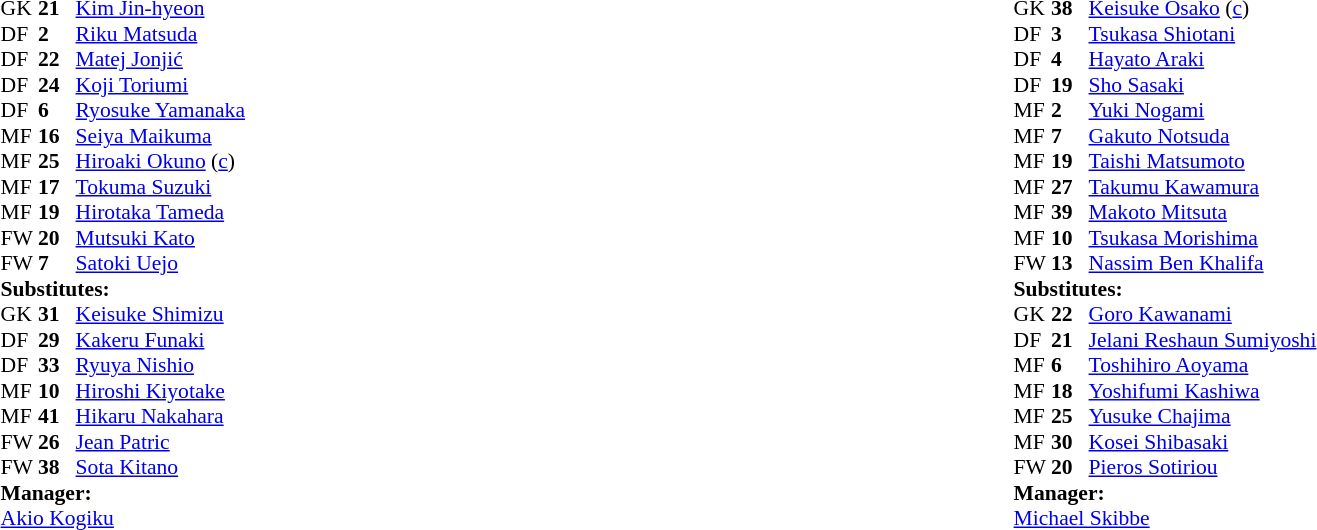<table width="100%">
<tr>
<td valign="top" width="40%"><br><table style="font-size: 90%" cellspacing="0" cellpadding="0" align="center">
<tr>
<td colspan="4"></td>
</tr>
<tr>
<th width=25></th>
<th width=25></th>
</tr>
<tr>
<td>GK</td>
<td><strong>21</strong></td>
<td> <a href='#'>Kim Jin-hyeon</a></td>
</tr>
<tr>
<td>DF</td>
<td><strong>2</strong></td>
<td> <a href='#'>Riku Matsuda</a></td>
</tr>
<tr>
<td>DF</td>
<td><strong>22</strong></td>
<td> <a href='#'>Matej Jonjić</a></td>
<td></td>
</tr>
<tr>
<td>DF</td>
<td><strong>24</strong></td>
<td> <a href='#'>Koji Toriumi</a></td>
</tr>
<tr>
<td>DF</td>
<td><strong>6</strong></td>
<td> <a href='#'>Ryosuke Yamanaka</a></td>
</tr>
<tr>
<td>MF</td>
<td><strong>16</strong></td>
<td> <a href='#'>Seiya Maikuma</a></td>
</tr>
<tr>
<td>MF</td>
<td><strong>25</strong></td>
<td> <a href='#'>Hiroaki Okuno</a> (<a href='#'>c</a>)</td>
</tr>
<tr>
<td>MF</td>
<td><strong>17</strong></td>
<td> <a href='#'>Tokuma Suzuki</a></td>
</tr>
<tr>
<td>MF</td>
<td><strong>19</strong></td>
<td> <a href='#'>Hirotaka Tameda</a></td>
<td></td>
<td></td>
</tr>
<tr>
<td>FW</td>
<td><strong>20</strong></td>
<td> <a href='#'>Mutsuki Kato</a></td>
<td></td>
<td></td>
</tr>
<tr>
<td>FW</td>
<td><strong>7</strong></td>
<td> <a href='#'>Satoki Uejo</a></td>
<td></td>
<td></td>
</tr>
<tr>
<td colspan=3><strong>Substitutes:</strong></td>
</tr>
<tr>
<td>GK</td>
<td><strong>31</strong></td>
<td> <a href='#'>Keisuke Shimizu</a></td>
</tr>
<tr>
<td>DF</td>
<td><strong>29</strong></td>
<td> <a href='#'>Kakeru Funaki</a></td>
</tr>
<tr>
<td>DF</td>
<td><strong>33</strong></td>
<td> <a href='#'>Ryuya Nishio</a></td>
<td></td>
<td></td>
</tr>
<tr>
<td>MF</td>
<td><strong>10</strong></td>
<td> <a href='#'>Hiroshi Kiyotake</a></td>
<td></td>
<td></td>
</tr>
<tr>
<td>MF</td>
<td><strong>41</strong></td>
<td> <a href='#'>Hikaru Nakahara</a></td>
</tr>
<tr>
<td>FW</td>
<td><strong>26</strong></td>
<td> <a href='#'>Jean Patric</a></td>
</tr>
<tr>
<td>FW</td>
<td><strong>38</strong></td>
<td> <a href='#'>Sota Kitano</a></td>
<td></td>
<td></td>
</tr>
<tr>
<td colspan=3><strong>Manager:</strong></td>
</tr>
<tr>
<td colspan=4> <a href='#'>Akio Kogiku</a></td>
</tr>
</table>
</td>
<td valign="top"></td>
<td valign="top" width="50%"><br><table style="font-size: 90%" cellspacing="0" cellpadding="0" align="center">
<tr>
<td colspan="4"></td>
</tr>
<tr>
<th width=25></th>
<th width=25></th>
</tr>
<tr>
<td>GK</td>
<td><strong>38</strong></td>
<td> <a href='#'>Keisuke Osako</a> (<a href='#'>c</a>)</td>
</tr>
<tr>
<td>DF</td>
<td><strong>3</strong></td>
<td> <a href='#'>Tsukasa Shiotani</a></td>
<td></td>
<td></td>
</tr>
<tr>
<td>DF</td>
<td><strong>4</strong></td>
<td> <a href='#'>Hayato Araki</a></td>
</tr>
<tr>
<td>DF</td>
<td><strong>19</strong></td>
<td> <a href='#'>Sho Sasaki</a></td>
</tr>
<tr>
<td>MF</td>
<td><strong>2</strong></td>
<td> <a href='#'>Yuki Nogami</a></td>
<td></td>
<td></td>
</tr>
<tr>
<td>MF</td>
<td><strong>7</strong></td>
<td> <a href='#'>Gakuto Notsuda</a></td>
<td></td>
<td></td>
</tr>
<tr>
<td>MF</td>
<td><strong>19</strong></td>
<td> <a href='#'>Taishi Matsumoto</a></td>
<td></td>
<td></td>
</tr>
<tr>
<td>MF</td>
<td><strong>27</strong></td>
<td> <a href='#'>Takumu Kawamura</a></td>
</tr>
<tr>
<td>MF</td>
<td><strong>39</strong></td>
<td> <a href='#'>Makoto Mitsuta</a></td>
</tr>
<tr>
<td>MF</td>
<td><strong>10</strong></td>
<td> <a href='#'>Tsukasa Morishima</a></td>
</tr>
<tr>
<td>FW</td>
<td><strong>13</strong></td>
<td> <a href='#'>Nassim Ben Khalifa</a></td>
<td></td>
</tr>
<tr>
<td colspan=3><strong>Substitutes:</strong></td>
</tr>
<tr>
<td>GK</td>
<td><strong>22</strong></td>
<td> <a href='#'>Goro Kawanami</a></td>
</tr>
<tr>
<td>DF</td>
<td><strong>21</strong></td>
<td> <a href='#'>Jelani Reshaun Sumiyoshi</a></td>
</tr>
<tr>
<td>MF</td>
<td><strong>6</strong></td>
<td> <a href='#'>Toshihiro Aoyama</a></td>
</tr>
<tr>
<td>MF</td>
<td><strong>18</strong></td>
<td> <a href='#'>Yoshifumi Kashiwa</a></td>
<td></td>
<td></td>
</tr>
<tr>
<td>MF</td>
<td><strong>25</strong></td>
<td> <a href='#'>Yusuke Chajima</a></td>
<td></td>
<td></td>
</tr>
<tr>
<td>MF</td>
<td><strong>30</strong></td>
<td> <a href='#'>Kosei Shibasaki</a></td>
<td></td>
<td></td>
</tr>
<tr>
<td>FW</td>
<td><strong>20</strong></td>
<td> <a href='#'>Pieros Sotiriou</a></td>
<td></td>
<td></td>
</tr>
<tr>
<td colspan=3><strong>Manager:</strong></td>
</tr>
<tr>
<td colspan=4> <a href='#'>Michael Skibbe</a></td>
</tr>
</table>
</td>
</tr>
</table>
